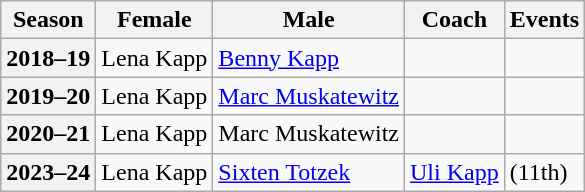<table class="wikitable">
<tr>
<th scope="col">Season</th>
<th scope="col">Female</th>
<th scope="col">Male</th>
<th scope="col">Coach</th>
<th scope="col">Events</th>
</tr>
<tr>
<th scope="row">2018–19</th>
<td>Lena Kapp</td>
<td><a href='#'>Benny Kapp</a></td>
<td></td>
<td></td>
</tr>
<tr>
<th scope="row">2019–20</th>
<td>Lena Kapp</td>
<td><a href='#'>Marc Muskatewitz</a></td>
<td></td>
<td></td>
</tr>
<tr>
<th scope="row">2020–21</th>
<td>Lena Kapp</td>
<td>Marc Muskatewitz</td>
<td></td>
<td></td>
</tr>
<tr>
<th scope="row">2023–24</th>
<td>Lena Kapp</td>
<td><a href='#'>Sixten Totzek</a></td>
<td><a href='#'>Uli Kapp</a></td>
<td> (11th)</td>
</tr>
</table>
